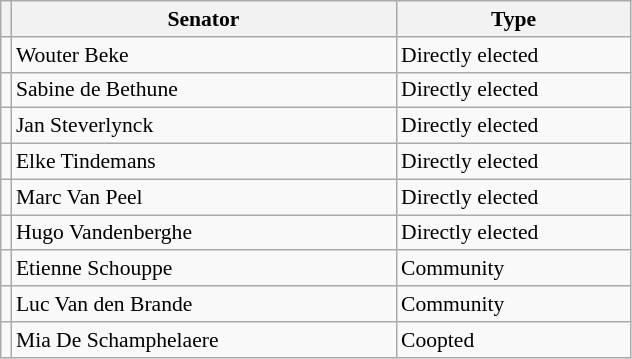<table class="sortable wikitable" style="text-align:left; font-size:90%">
<tr>
<th></th>
<th width="250">Senator</th>
<th width="150">Type</th>
</tr>
<tr>
<td></td>
<td>Wouter Beke</td>
<td>Directly elected</td>
</tr>
<tr>
<td></td>
<td>Sabine de Bethune</td>
<td>Directly elected</td>
</tr>
<tr>
<td></td>
<td>Jan Steverlynck</td>
<td>Directly elected</td>
</tr>
<tr>
<td></td>
<td>Elke Tindemans</td>
<td>Directly elected</td>
</tr>
<tr>
<td></td>
<td>Marc Van Peel</td>
<td>Directly elected</td>
</tr>
<tr>
<td></td>
<td>Hugo Vandenberghe</td>
<td>Directly elected</td>
</tr>
<tr>
<td></td>
<td>Etienne Schouppe</td>
<td>Community</td>
</tr>
<tr>
<td></td>
<td>Luc Van den Brande</td>
<td>Community</td>
</tr>
<tr>
<td></td>
<td>Mia De Schamphelaere</td>
<td>Coopted</td>
</tr>
</table>
